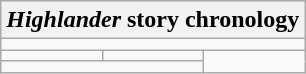<table class="wikitable mw-collapsible floatright">
<tr>
<th scope="colgroup" colspan="3" style=><em>Highlander</em> story chronology</th>
</tr>
<tr>
<td scope="rowgroup" colspan="3"></td>
</tr>
<tr>
<td scope="colgroup"></td>
<td scope="colgroup"></td>
<td scope="colgroup" rowspan="2"></td>
</tr>
<tr>
<td scope="rowgroup" colspan="2"></td>
</tr>
</table>
